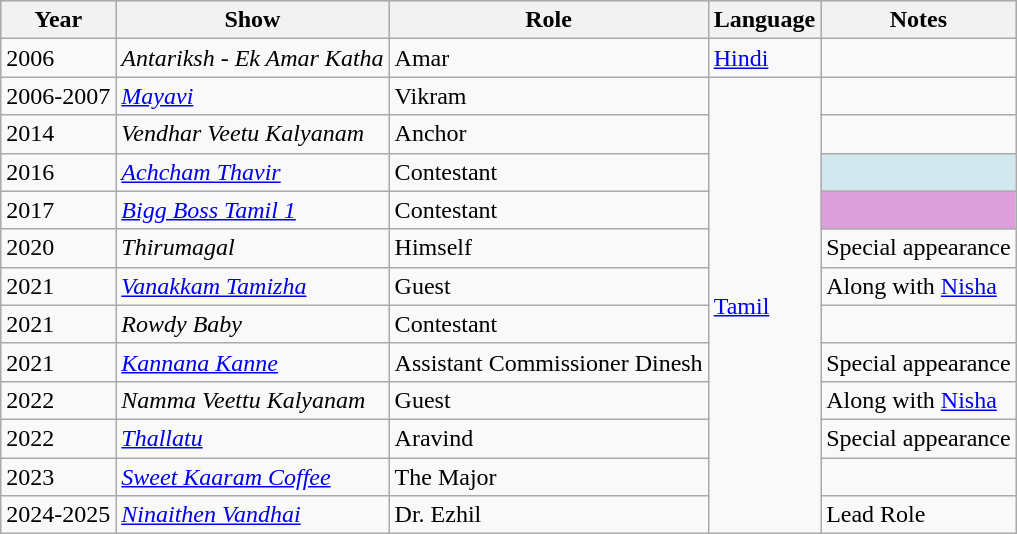<table class="wikitable sortable">
<tr style="background:#ccc; text-align:center;">
<th>Year</th>
<th>Show</th>
<th>Role</th>
<th>Language</th>
<th>Notes</th>
</tr>
<tr>
<td>2006</td>
<td><em>Antariksh - Ek Amar Katha</em></td>
<td>Amar</td>
<td><a href='#'>Hindi</a></td>
<td></td>
</tr>
<tr>
<td>2006-2007</td>
<td><em><a href='#'>Mayavi</a></em></td>
<td>Vikram</td>
<td rowspan="12"><a href='#'>Tamil</a></td>
<td></td>
</tr>
<tr>
<td>2014</td>
<td><em>Vendhar Veetu Kalyanam</em></td>
<td>Anchor</td>
<td></td>
</tr>
<tr>
<td>2016</td>
<td><em><a href='#'>Achcham Thavir</a></em></td>
<td>Contestant</td>
<td style="background:#D1E8EF;"></td>
</tr>
<tr>
<td>2017</td>
<td><em><a href='#'>Bigg Boss Tamil 1</a></em></td>
<td>Contestant</td>
<td style="background:#DDA0DD;"></td>
</tr>
<tr>
<td>2020</td>
<td><em>Thirumagal</em></td>
<td>Himself</td>
<td>Special appearance</td>
</tr>
<tr>
<td>2021</td>
<td><em><a href='#'>Vanakkam Tamizha</a></em></td>
<td>Guest</td>
<td>Along with <a href='#'>Nisha</a></td>
</tr>
<tr>
<td>2021</td>
<td><em>Rowdy Baby</em></td>
<td>Contestant</td>
<td></td>
</tr>
<tr>
<td>2021</td>
<td><em><a href='#'>Kannana Kanne</a></em></td>
<td>Assistant Commissioner Dinesh</td>
<td>Special appearance</td>
</tr>
<tr>
<td>2022</td>
<td><em>Namma Veettu Kalyanam</em></td>
<td>Guest</td>
<td>Along with <a href='#'>Nisha</a></td>
</tr>
<tr>
<td>2022</td>
<td><em><a href='#'>Thallatu</a></em></td>
<td>Aravind</td>
<td>Special appearance</td>
</tr>
<tr>
<td>2023</td>
<td><em><a href='#'>Sweet Kaaram Coffee</a></em></td>
<td>The Major</td>
<td></td>
</tr>
<tr>
<td>2024-2025</td>
<td><em><a href='#'>Ninaithen Vandhai</a></em></td>
<td>Dr. Ezhil</td>
<td>Lead Role</td>
</tr>
</table>
